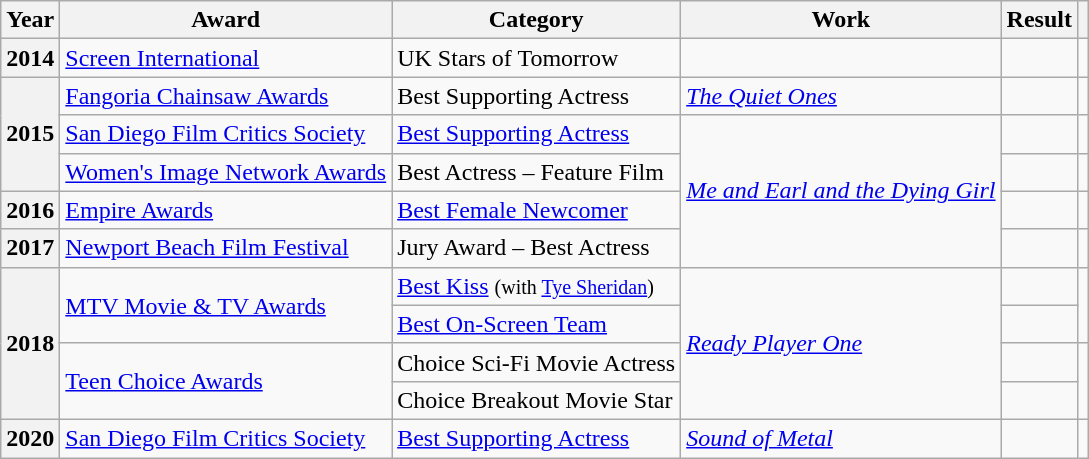<table class="wikitable plainrowheaders">
<tr>
<th scope="col">Year</th>
<th scope="col">Award</th>
<th scope="col">Category</th>
<th scope="col">Work</th>
<th scope="col">Result</th>
<th scope="col"></th>
</tr>
<tr>
<th scope="row">2014</th>
<td><a href='#'>Screen International</a></td>
<td>UK Stars of Tomorrow</td>
<td></td>
<td></td>
<td style="text-align:center;"></td>
</tr>
<tr>
<th scope="row" rowspan="3">2015</th>
<td><a href='#'>Fangoria Chainsaw Awards</a></td>
<td>Best Supporting Actress</td>
<td><em><a href='#'>The Quiet Ones</a></em></td>
<td></td>
<td style="text-align:center;"></td>
</tr>
<tr>
<td><a href='#'>San Diego Film Critics Society</a></td>
<td><a href='#'>Best Supporting Actress</a></td>
<td rowspan="4"><em><a href='#'>Me and Earl and the Dying Girl</a></em></td>
<td></td>
<td style="text-align:center;"></td>
</tr>
<tr>
<td><a href='#'>Women's Image Network Awards</a></td>
<td>Best Actress – Feature Film</td>
<td></td>
<td style="text-align:center;"></td>
</tr>
<tr>
<th scope="row">2016</th>
<td><a href='#'>Empire Awards</a></td>
<td><a href='#'>Best Female Newcomer</a></td>
<td></td>
<td style="text-align:center;"></td>
</tr>
<tr>
<th scope="row">2017</th>
<td><a href='#'>Newport Beach Film Festival</a></td>
<td>Jury Award – Best Actress</td>
<td></td>
<td style="text-align:center;"></td>
</tr>
<tr>
<th scope="row" rowspan="4">2018</th>
<td rowspan="2"><a href='#'>MTV Movie & TV Awards</a></td>
<td><a href='#'>Best Kiss</a> <small>(with <a href='#'>Tye Sheridan</a>)</small></td>
<td rowspan="4"><em><a href='#'>Ready Player One</a></em></td>
<td></td>
<td rowspan="2" style="text-align:center;"></td>
</tr>
<tr>
<td><a href='#'>Best On-Screen Team</a></td>
<td></td>
</tr>
<tr>
<td rowspan="2"><a href='#'>Teen Choice Awards</a></td>
<td>Choice Sci-Fi Movie Actress</td>
<td></td>
<td rowspan="2" style="text-align:center;"></td>
</tr>
<tr>
<td>Choice Breakout Movie Star</td>
<td></td>
</tr>
<tr>
<th scope="row">2020</th>
<td><a href='#'>San Diego Film Critics Society</a></td>
<td><a href='#'>Best Supporting Actress</a></td>
<td><em><a href='#'>Sound of Metal</a></em></td>
<td></td>
<td style="text-align:center;"></td>
</tr>
</table>
